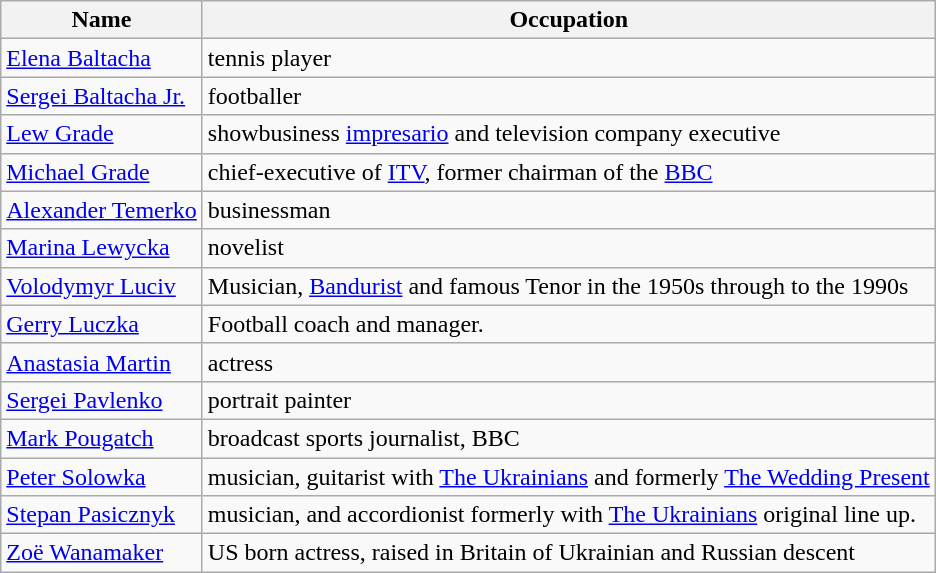<table class="wikitable">
<tr>
<th>Name </th>
<th>Occupation</th>
</tr>
<tr>
<td><a href='#'>Elena Baltacha</a></td>
<td>tennis player</td>
</tr>
<tr>
<td><a href='#'>Sergei Baltacha Jr.</a></td>
<td>footballer</td>
</tr>
<tr>
<td><a href='#'>Lew Grade</a></td>
<td>showbusiness <a href='#'>impresario</a> and television company executive</td>
</tr>
<tr>
<td><a href='#'>Michael Grade</a></td>
<td>chief-executive of <a href='#'>ITV</a>, former chairman of the <a href='#'>BBC</a></td>
</tr>
<tr>
<td><a href='#'>Alexander Temerko</a></td>
<td>businessman</td>
</tr>
<tr>
<td><a href='#'>Marina Lewycka</a></td>
<td>novelist</td>
</tr>
<tr>
<td><a href='#'>Volodymyr Luciv</a></td>
<td>Musician, <a href='#'>Bandurist</a> and famous Tenor in the 1950s through to the 1990s</td>
</tr>
<tr>
<td><a href='#'>Gerry Luczka</a></td>
<td>Football coach and manager.</td>
</tr>
<tr>
<td><a href='#'>Anastasia Martin</a></td>
<td>actress</td>
</tr>
<tr>
<td><a href='#'>Sergei Pavlenko</a></td>
<td>portrait painter</td>
</tr>
<tr>
<td><a href='#'>Mark Pougatch</a></td>
<td>broadcast sports journalist, BBC</td>
</tr>
<tr>
<td><a href='#'>Peter Solowka</a></td>
<td>musician, guitarist with <a href='#'>The Ukrainians</a> and formerly <a href='#'>The Wedding Present</a></td>
</tr>
<tr>
<td><a href='#'>Stepan Pasicznyk</a></td>
<td>musician, and accordionist formerly with <a href='#'>The Ukrainians</a> original line up.</td>
</tr>
<tr>
<td><a href='#'>Zoë Wanamaker</a></td>
<td>US born actress, raised in Britain of Ukrainian and Russian descent</td>
</tr>
</table>
